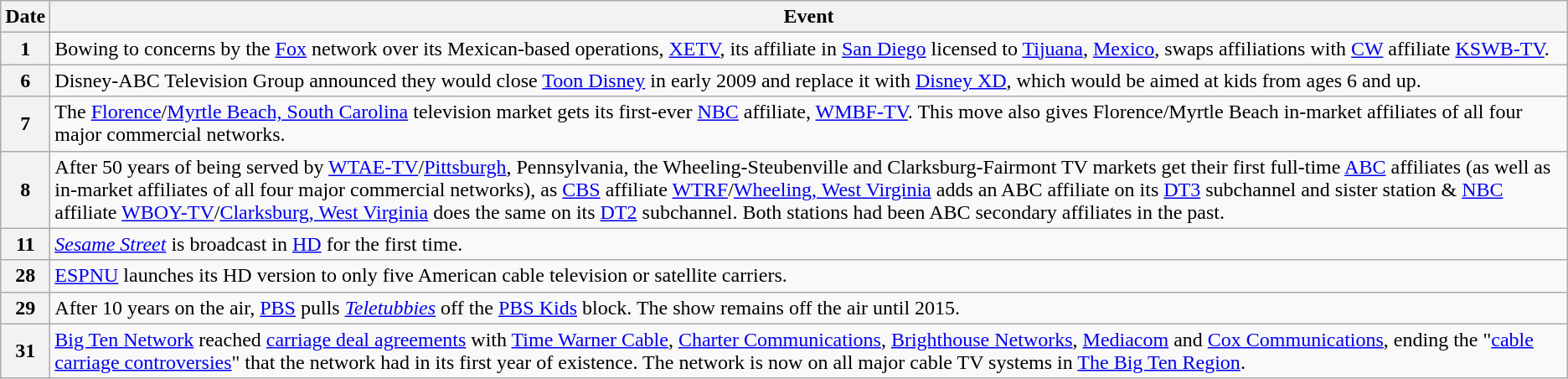<table class="wikitable">
<tr>
<th>Date</th>
<th>Event</th>
</tr>
<tr>
<th>1</th>
<td>Bowing to concerns by the <a href='#'>Fox</a> network over its Mexican-based operations, <a href='#'>XETV</a>, its affiliate in <a href='#'>San Diego</a> licensed to <a href='#'>Tijuana</a>, <a href='#'>Mexico</a>, swaps affiliations with <a href='#'>CW</a> affiliate <a href='#'>KSWB-TV</a>.</td>
</tr>
<tr>
<th>6</th>
<td>Disney-ABC Television Group announced they would close <a href='#'>Toon Disney</a> in early 2009 and replace it with <a href='#'>Disney XD</a>, which would be aimed at kids from ages 6 and up.</td>
</tr>
<tr>
<th>7</th>
<td>The <a href='#'>Florence</a>/<a href='#'>Myrtle Beach, South Carolina</a> television market gets its first-ever <a href='#'>NBC</a> affiliate, <a href='#'>WMBF-TV</a>. This move also gives Florence/Myrtle Beach in-market affiliates of all four major commercial networks.</td>
</tr>
<tr>
<th>8</th>
<td>After 50 years of being served by <a href='#'>WTAE-TV</a>/<a href='#'>Pittsburgh</a>, Pennsylvania, the Wheeling-Steubenville and Clarksburg-Fairmont TV markets get their first full-time <a href='#'>ABC</a> affiliates (as well as in-market affiliates of all four major commercial networks), as <a href='#'>CBS</a> affiliate <a href='#'>WTRF</a>/<a href='#'>Wheeling, West Virginia</a> adds an ABC affiliate on its <a href='#'>DT3</a> subchannel and sister station & <a href='#'>NBC</a> affiliate <a href='#'>WBOY-TV</a>/<a href='#'>Clarksburg, West Virginia</a> does the same on its <a href='#'>DT2</a> subchannel. Both stations had been ABC secondary affiliates in the past.</td>
</tr>
<tr>
<th>11</th>
<td><em><a href='#'>Sesame Street</a></em> is broadcast in <a href='#'>HD</a> for the first time.</td>
</tr>
<tr>
<th>28</th>
<td><a href='#'>ESPNU</a> launches its HD version to only five American cable television or satellite carriers.</td>
</tr>
<tr>
<th>29</th>
<td>After 10 years on the air, <a href='#'>PBS</a> pulls <em><a href='#'>Teletubbies</a></em> off the <a href='#'>PBS Kids</a> block. The show remains off the air until 2015.</td>
</tr>
<tr>
<th>31</th>
<td><a href='#'>Big Ten Network</a> reached <a href='#'>carriage deal agreements</a> with <a href='#'>Time Warner Cable</a>, <a href='#'>Charter Communications</a>, <a href='#'>Brighthouse Networks</a>, <a href='#'>Mediacom</a> and <a href='#'>Cox Communications</a>, ending the "<a href='#'>cable carriage controversies</a>" that the network had in its first year of existence. The network is now on all major cable TV systems in <a href='#'>The Big Ten Region</a>.</td>
</tr>
</table>
